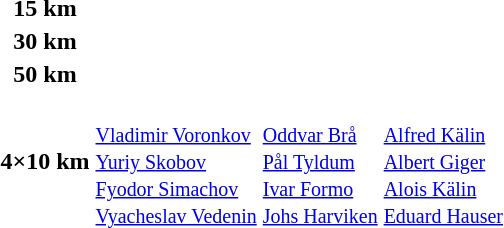<table>
<tr>
<th scope="row">15 km<br></th>
<td></td>
<td></td>
<td></td>
</tr>
<tr>
<th scope="row">30 km<br></th>
<td></td>
<td></td>
<td></td>
</tr>
<tr>
<th scope="row">50 km<br></th>
<td></td>
<td></td>
<td></td>
</tr>
<tr>
<th scope="row">4×10 km<br></th>
<td><br><small><a href='#'>Vladimir Voronkov</a><br><a href='#'>Yuriy Skobov</a><br><a href='#'>Fyodor Simachov</a><br><a href='#'>Vyacheslav Vedenin</a></small></td>
<td><br><small><a href='#'>Oddvar Brå</a><br><a href='#'>Pål Tyldum</a><br><a href='#'>Ivar Formo</a><br><a href='#'>Johs Harviken</a></small></td>
<td><br><small><a href='#'>Alfred Kälin</a><br><a href='#'>Albert Giger</a><br><a href='#'>Alois Kälin</a><br><a href='#'>Eduard Hauser</a></small></td>
</tr>
</table>
